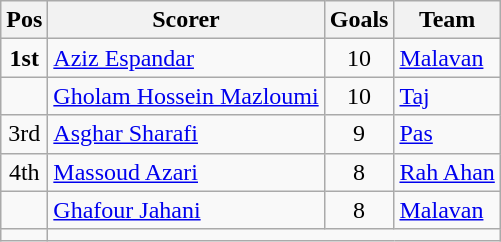<table class="wikitable">
<tr>
<th>Pos</th>
<th>Scorer</th>
<th>Goals</th>
<th>Team</th>
</tr>
<tr>
<td align=center><strong>1st</strong></td>
<td> <a href='#'>Aziz Espandar</a></td>
<td align=center>10</td>
<td><a href='#'>Malavan</a></td>
</tr>
<tr>
<td></td>
<td> <a href='#'>Gholam Hossein Mazloumi</a></td>
<td align=center>10</td>
<td><a href='#'>Taj</a></td>
</tr>
<tr>
<td align=center>3rd</td>
<td> <a href='#'>Asghar Sharafi</a></td>
<td align=center>9</td>
<td><a href='#'>Pas</a></td>
</tr>
<tr>
<td align=center>4th</td>
<td> <a href='#'>Massoud Azari</a></td>
<td align=center>8</td>
<td><a href='#'>Rah Ahan</a></td>
</tr>
<tr>
<td></td>
<td> <a href='#'>Ghafour Jahani</a></td>
<td align=center>8</td>
<td><a href='#'>Malavan</a></td>
</tr>
<tr>
<td></td>
</tr>
</table>
